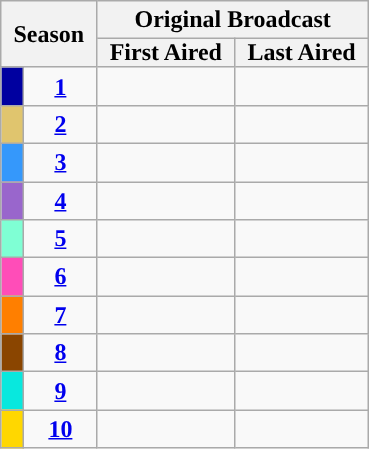<table class="wikitable" style="text-align:center">
<tr>
<th style="padding: 0 8px" colspan="2" rowspan="2">Season</th>
<th colspan="2">Original Broadcast</th>
</tr>
<tr>
<th style="padding: 0 8px">First Aired</th>
<th style="padding: 0 8px">Last Aired</th>
</tr>
<tr>
<td style="background:#0000A0"></td>
<td align="center"><strong><a href='#'>1</a></strong></td>
<td align="center"></td>
<td></td>
</tr>
<tr>
<td style="background:#E0C56E"></td>
<td align="center"><strong><a href='#'>2</a></strong></td>
<td align="center"></td>
<td></td>
</tr>
<tr>
<td style="background:#3598FB"></td>
<td align="center"><strong><a href='#'>3</a></strong></td>
<td align="center"></td>
<td></td>
</tr>
<tr>
<td style="background:#9966CC"></td>
<td align="center"><strong><a href='#'>4</a></strong></td>
<td align="center"></td>
<td></td>
</tr>
<tr>
<td style="background:#7FFFD4"></td>
<td align="center"><strong><a href='#'>5</a></strong></td>
<td align="center"></td>
<td></td>
</tr>
<tr>
<td style="background:#FF4DB8"></td>
<td align="center"><strong><a href='#'>6</a></strong></td>
<td align="center"></td>
<td></td>
</tr>
<tr>
<td style="background:#FF7F00"></td>
<td align="center"><strong><a href='#'>7</a></strong></td>
<td align="center"></td>
<td></td>
</tr>
<tr>
<td style="background:#8A4500"></td>
<td align="center"><strong><a href='#'>8</a></strong></td>
<td align="center"></td>
<td></td>
</tr>
<tr>
<td style="background:#08E8DE"></td>
<td align="center"><strong><a href='#'>9</a></strong></td>
<td align="center"></td>
<td></td>
</tr>
<tr>
<td style="background:gold"></td>
<td align="center"><strong><a href='#'>10</a></strong></td>
<td align="center"></td>
<td></td>
</tr>
</table>
